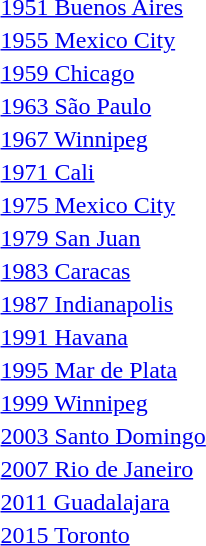<table>
<tr>
<td><a href='#'>1951 Buenos Aires</a></td>
<td></td>
<td></td>
<td></td>
</tr>
<tr>
<td><a href='#'>1955 Mexico City</a></td>
<td></td>
<td></td>
<td></td>
</tr>
<tr>
<td><a href='#'>1959 Chicago</a></td>
<td></td>
<td></td>
<td></td>
</tr>
<tr>
<td><a href='#'>1963 São Paulo</a></td>
<td></td>
<td></td>
<td></td>
</tr>
<tr>
<td><a href='#'>1967 Winnipeg</a></td>
<td></td>
<td></td>
<td></td>
</tr>
<tr>
<td><a href='#'>1971 Cali</a></td>
<td></td>
<td></td>
<td></td>
</tr>
<tr>
<td><a href='#'>1975 Mexico City</a></td>
<td></td>
<td></td>
<td></td>
</tr>
<tr>
<td><a href='#'>1979 San Juan</a></td>
<td></td>
<td></td>
<td></td>
</tr>
<tr>
<td><a href='#'>1983 Caracas</a></td>
<td></td>
<td></td>
<td></td>
</tr>
<tr>
<td><a href='#'>1987 Indianapolis</a></td>
<td></td>
<td></td>
<td></td>
</tr>
<tr>
<td><a href='#'>1991 Havana</a></td>
<td></td>
<td></td>
<td></td>
</tr>
<tr>
<td><a href='#'>1995 Mar de Plata</a></td>
<td></td>
<td></td>
<td></td>
</tr>
<tr>
<td><a href='#'>1999 Winnipeg</a></td>
<td></td>
<td></td>
<td></td>
</tr>
<tr>
<td><a href='#'>2003 Santo Domingo</a></td>
<td></td>
<td></td>
<td></td>
</tr>
<tr>
<td><a href='#'>2007 Rio de Janeiro</a></td>
<td></td>
<td></td>
<td></td>
</tr>
<tr>
<td><a href='#'>2011 Guadalajara</a></td>
<td></td>
<td></td>
<td></td>
</tr>
<tr>
<td><a href='#'>2015 Toronto</a><br></td>
<td></td>
<td></td>
<td></td>
</tr>
</table>
